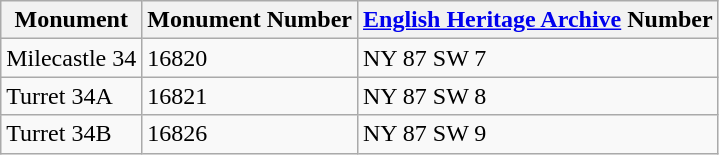<table class="wikitable">
<tr>
<th>Monument</th>
<th>Monument Number</th>
<th><a href='#'>English Heritage Archive</a> Number</th>
</tr>
<tr>
<td>Milecastle 34</td>
<td>16820</td>
<td>NY 87 SW 7</td>
</tr>
<tr>
<td>Turret 34A</td>
<td>16821</td>
<td>NY 87 SW 8</td>
</tr>
<tr>
<td>Turret 34B</td>
<td>16826</td>
<td>NY 87 SW 9</td>
</tr>
</table>
